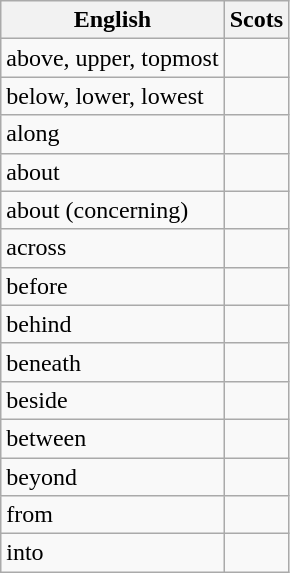<table class="wikitable" border="1">
<tr>
<th>English</th>
<th>Scots</th>
</tr>
<tr>
<td>above, upper, topmost</td>
<td></td>
</tr>
<tr>
<td>below, lower, lowest</td>
<td></td>
</tr>
<tr>
<td>along</td>
<td></td>
</tr>
<tr>
<td>about</td>
<td></td>
</tr>
<tr>
<td>about (concerning)</td>
<td></td>
</tr>
<tr>
<td>across</td>
<td></td>
</tr>
<tr>
<td>before</td>
<td></td>
</tr>
<tr>
<td>behind</td>
<td></td>
</tr>
<tr>
<td>beneath</td>
<td></td>
</tr>
<tr>
<td>beside</td>
<td></td>
</tr>
<tr>
<td>between</td>
<td></td>
</tr>
<tr>
<td>beyond</td>
<td></td>
</tr>
<tr>
<td>from</td>
<td></td>
</tr>
<tr>
<td>into</td>
<td></td>
</tr>
</table>
